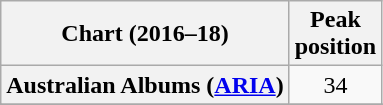<table class="wikitable sortable plainrowheaders" style="text-align:center">
<tr>
<th scope="col">Chart (2016–18)</th>
<th scope="col">Peak<br> position</th>
</tr>
<tr>
<th scope="row">Australian Albums (<a href='#'>ARIA</a>)</th>
<td>34</td>
</tr>
<tr>
</tr>
<tr>
</tr>
<tr>
</tr>
</table>
